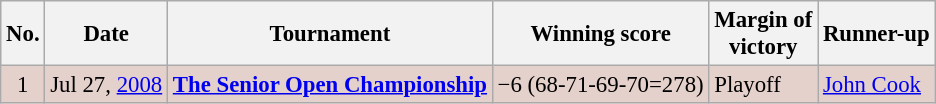<table class="wikitable" style="font-size:95%;">
<tr>
<th>No.</th>
<th>Date</th>
<th>Tournament</th>
<th>Winning score</th>
<th>Margin of<br>victory</th>
<th>Runner-up</th>
</tr>
<tr style="background:#e5d1cb;">
<td align=center>1</td>
<td align=right>Jul 27, <a href='#'>2008</a></td>
<td><strong><a href='#'>The Senior Open Championship</a></strong></td>
<td>−6 (68-71-69-70=278)</td>
<td>Playoff</td>
<td> <a href='#'>John Cook</a></td>
</tr>
</table>
